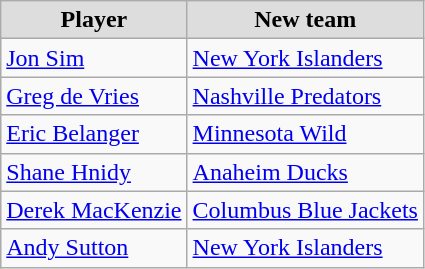<table class="wikitable" valign="top">
<tr align="center"  bgcolor="#dddddd">
<td><strong>Player</strong></td>
<td><strong>New team</strong></td>
</tr>
<tr>
<td><a href='#'>Jon Sim</a></td>
<td><a href='#'>New York Islanders</a></td>
</tr>
<tr>
<td><a href='#'>Greg de Vries</a></td>
<td><a href='#'>Nashville Predators</a></td>
</tr>
<tr>
<td><a href='#'>Eric Belanger</a></td>
<td><a href='#'>Minnesota Wild</a></td>
</tr>
<tr>
<td><a href='#'>Shane Hnidy</a></td>
<td><a href='#'>Anaheim Ducks</a></td>
</tr>
<tr>
<td><a href='#'>Derek MacKenzie</a></td>
<td><a href='#'>Columbus Blue Jackets</a></td>
</tr>
<tr>
<td><a href='#'>Andy Sutton</a></td>
<td><a href='#'>New York Islanders</a></td>
</tr>
</table>
